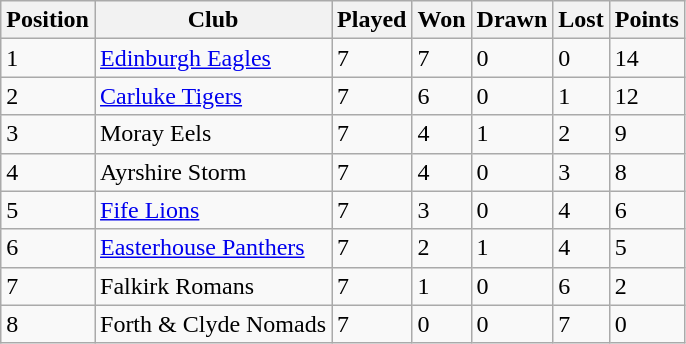<table class="wikitable">
<tr>
<th>Position</th>
<th>Club</th>
<th>Played</th>
<th>Won</th>
<th>Drawn</th>
<th>Lost</th>
<th>Points</th>
</tr>
<tr>
<td>1</td>
<td><a href='#'>Edinburgh Eagles</a></td>
<td>7</td>
<td>7</td>
<td>0</td>
<td>0</td>
<td>14</td>
</tr>
<tr>
<td>2</td>
<td><a href='#'>Carluke Tigers</a></td>
<td>7</td>
<td>6</td>
<td>0</td>
<td>1</td>
<td>12</td>
</tr>
<tr>
<td>3</td>
<td>Moray Eels</td>
<td>7</td>
<td>4</td>
<td>1</td>
<td>2</td>
<td>9</td>
</tr>
<tr>
<td>4</td>
<td>Ayrshire Storm</td>
<td>7</td>
<td>4</td>
<td>0</td>
<td>3</td>
<td>8</td>
</tr>
<tr>
<td>5</td>
<td><a href='#'>Fife Lions</a></td>
<td>7</td>
<td>3</td>
<td>0</td>
<td>4</td>
<td>6</td>
</tr>
<tr>
<td>6</td>
<td><a href='#'>Easterhouse Panthers</a></td>
<td>7</td>
<td>2</td>
<td>1</td>
<td>4</td>
<td>5</td>
</tr>
<tr>
<td>7</td>
<td>Falkirk Romans</td>
<td>7</td>
<td>1</td>
<td>0</td>
<td>6</td>
<td>2</td>
</tr>
<tr>
<td>8</td>
<td>Forth & Clyde Nomads</td>
<td>7</td>
<td>0</td>
<td>0</td>
<td>7</td>
<td>0</td>
</tr>
</table>
